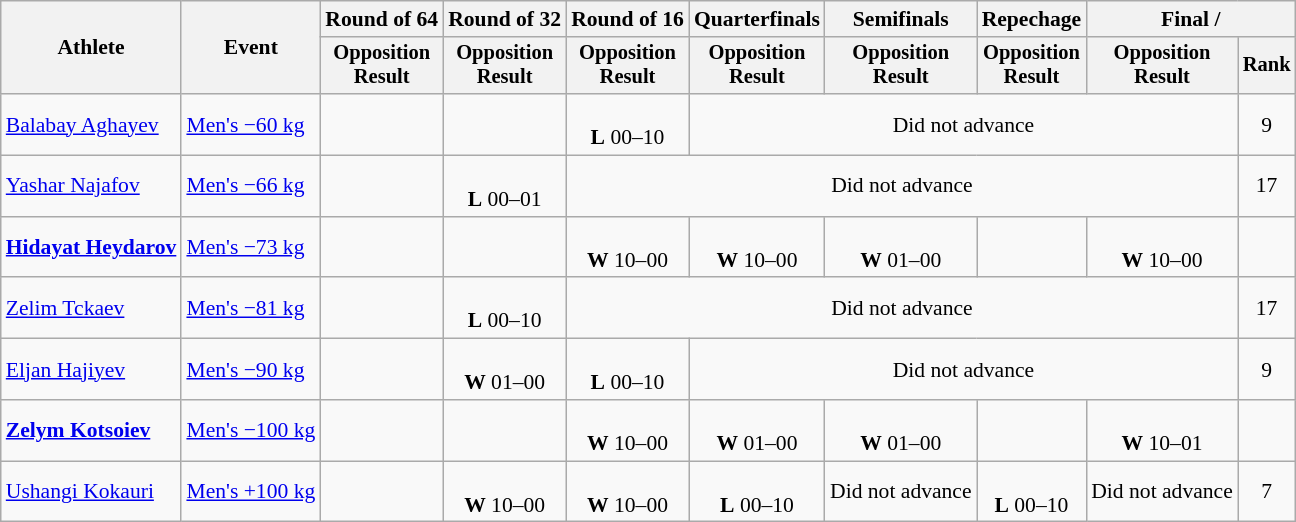<table class=wikitable style=font-size:90%;text-align:center>
<tr>
<th rowspan=2>Athlete</th>
<th rowspan=2>Event</th>
<th>Round of 64</th>
<th>Round of 32</th>
<th>Round of 16</th>
<th>Quarterfinals</th>
<th>Semifinals</th>
<th>Repechage</th>
<th colspan=2>Final / </th>
</tr>
<tr style=font-size:95%>
<th>Opposition<br>Result</th>
<th>Opposition<br>Result</th>
<th>Opposition<br>Result</th>
<th>Opposition<br>Result</th>
<th>Opposition<br>Result</th>
<th>Opposition<br>Result</th>
<th>Opposition<br>Result</th>
<th>Rank</th>
</tr>
<tr align=center>
<td align=left><a href='#'>Balabay Aghayev</a></td>
<td align=left><a href='#'>Men's −60 kg</a></td>
<td></td>
<td></td>
<td><br><strong>L</strong> 00–10</td>
<td colspan=4>Did not advance</td>
<td>9</td>
</tr>
<tr>
<td align=left><a href='#'>Yashar Najafov</a></td>
<td align=left><a href='#'>Men's −66 kg</a></td>
<td></td>
<td><br><strong>L</strong> 00–01</td>
<td colspan=5>Did not advance</td>
<td>17</td>
</tr>
<tr>
<td align=left><strong><a href='#'>Hidayat Heydarov</a></strong></td>
<td align=left><a href='#'>Men's −73 kg</a></td>
<td></td>
<td></td>
<td><br><strong>W</strong> 10–00</td>
<td><br><strong>W</strong> 10–00</td>
<td><br><strong>W</strong> 01–00</td>
<td></td>
<td><br><strong>W</strong> 10–00</td>
<td></td>
</tr>
<tr>
<td align=left><a href='#'>Zelim Tckaev</a></td>
<td align=left><a href='#'>Men's −81 kg</a></td>
<td></td>
<td><br><strong>L</strong> 00–10</td>
<td colspan=5>Did not advance</td>
<td>17</td>
</tr>
<tr>
<td align=left><a href='#'>Eljan Hajiyev</a></td>
<td align=left><a href='#'>Men's −90 kg</a></td>
<td></td>
<td><br><strong>W</strong> 01–00</td>
<td><br><strong>L</strong> 00–10</td>
<td colspan=4>Did not advance</td>
<td>9</td>
</tr>
<tr>
<td align=left><strong><a href='#'>Zelym Kotsoiev</a></strong></td>
<td align=left><a href='#'>Men's −100 kg</a></td>
<td></td>
<td></td>
<td><br><strong>W</strong> 10–00</td>
<td><br><strong>W</strong> 01–00</td>
<td><br><strong>W</strong> 01–00</td>
<td></td>
<td><br><strong>W</strong> 10–01</td>
<td></td>
</tr>
<tr>
<td align=left><a href='#'>Ushangi Kokauri</a></td>
<td align=left><a href='#'>Men's +100 kg</a></td>
<td></td>
<td><br><strong>W</strong> 10–00</td>
<td><br><strong>W</strong> 10–00</td>
<td><br><strong>L</strong> 00–10</td>
<td>Did not advance</td>
<td><br><strong>L</strong> 00–10</td>
<td>Did not advance</td>
<td>7</td>
</tr>
</table>
